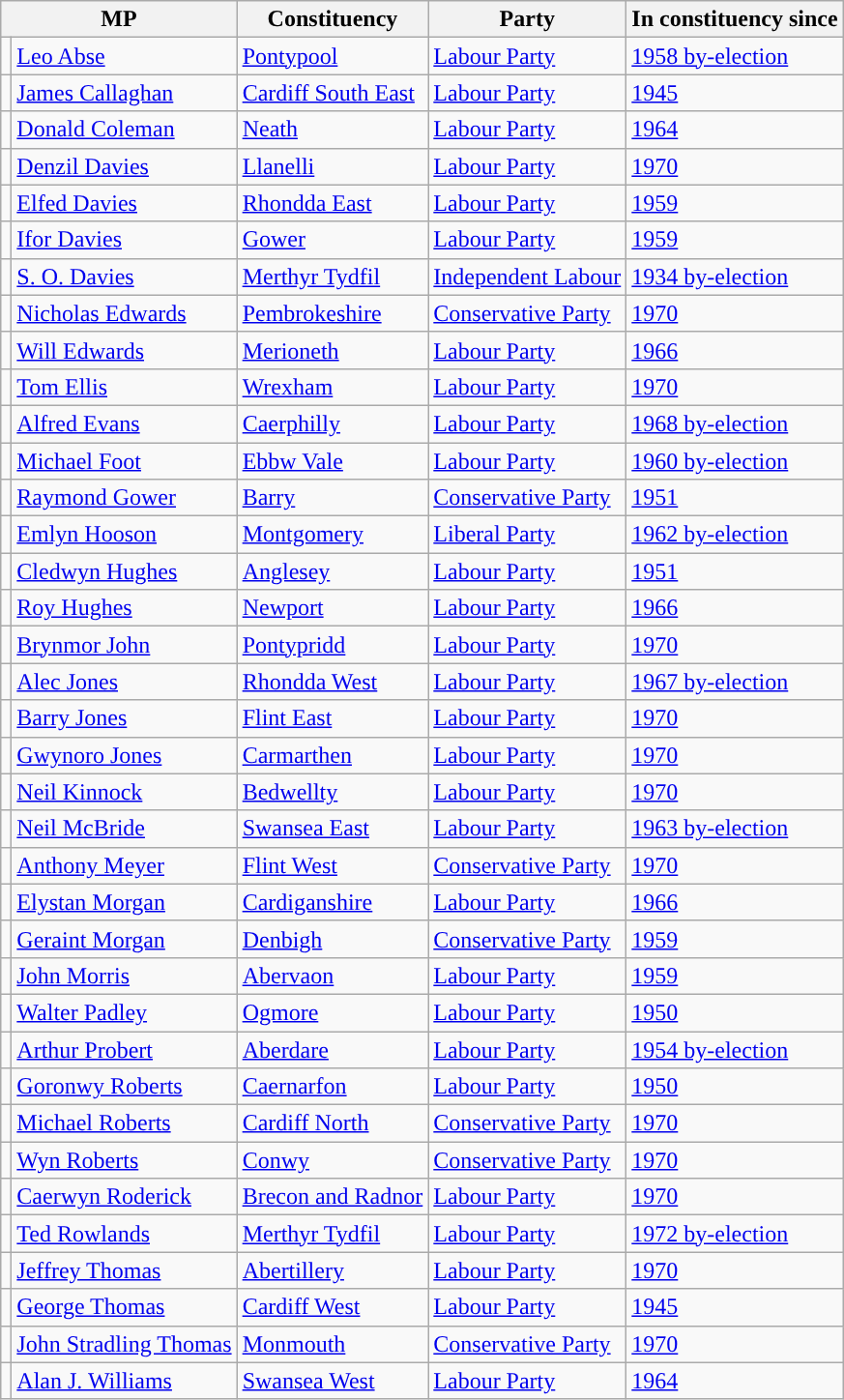<table class="wikitable sortable">
<tr>
<th colspan="2">MP</th>
<th>Constituency</th>
<th>Party</th>
<th>In constituency since</th>
</tr>
<tr>
<td style="color:inherit;background-color: "></td>
<td><a href='#'>Leo Abse</a></td>
<td><a href='#'>Pontypool</a></td>
<td><a href='#'>Labour Party</a></td>
<td><a href='#'>1958 by-election</a></td>
</tr>
<tr>
<td style="color:inherit;background-color: "></td>
<td><a href='#'>James Callaghan</a></td>
<td><a href='#'>Cardiff South East</a></td>
<td><a href='#'>Labour Party</a></td>
<td><a href='#'>1945</a></td>
</tr>
<tr>
<td style="color:inherit;background-color: "></td>
<td><a href='#'>Donald Coleman</a></td>
<td><a href='#'>Neath</a></td>
<td><a href='#'>Labour Party</a></td>
<td><a href='#'>1964</a></td>
</tr>
<tr>
<td style="color:inherit;background-color: "></td>
<td><a href='#'>Denzil Davies</a></td>
<td><a href='#'>Llanelli</a></td>
<td><a href='#'>Labour Party</a></td>
<td><a href='#'>1970</a></td>
</tr>
<tr>
<td style="color:inherit;background-color: "></td>
<td><a href='#'>Elfed Davies</a></td>
<td><a href='#'>Rhondda East</a></td>
<td><a href='#'>Labour Party</a></td>
<td><a href='#'>1959</a></td>
</tr>
<tr>
<td style="color:inherit;background-color: "></td>
<td><a href='#'>Ifor Davies</a></td>
<td><a href='#'>Gower</a></td>
<td><a href='#'>Labour Party</a></td>
<td><a href='#'>1959</a></td>
</tr>
<tr>
<td style="color:inherit;background-color: "></td>
<td><a href='#'>S. O. Davies</a></td>
<td><a href='#'>Merthyr Tydfil</a></td>
<td><a href='#'>Independent Labour</a></td>
<td><a href='#'>1934 by-election</a></td>
</tr>
<tr>
<td style="color:inherit;background-color: "></td>
<td><a href='#'>Nicholas Edwards</a></td>
<td><a href='#'>Pembrokeshire</a></td>
<td><a href='#'>Conservative Party</a></td>
<td><a href='#'>1970</a></td>
</tr>
<tr>
<td style="color:inherit;background-color: "></td>
<td><a href='#'>Will Edwards</a></td>
<td><a href='#'>Merioneth</a></td>
<td><a href='#'>Labour Party</a></td>
<td><a href='#'>1966</a></td>
</tr>
<tr>
<td style="color:inherit;background-color: "></td>
<td><a href='#'>Tom Ellis</a></td>
<td><a href='#'>Wrexham</a></td>
<td><a href='#'>Labour Party</a></td>
<td><a href='#'>1970</a></td>
</tr>
<tr>
<td style="color:inherit;background-color: "></td>
<td><a href='#'>Alfred Evans</a></td>
<td><a href='#'>Caerphilly</a></td>
<td><a href='#'>Labour Party</a></td>
<td><a href='#'>1968 by-election</a></td>
</tr>
<tr>
<td style="color:inherit;background-color: "></td>
<td><a href='#'>Michael Foot</a></td>
<td><a href='#'>Ebbw Vale</a></td>
<td><a href='#'>Labour Party</a></td>
<td><a href='#'>1960 by-election</a></td>
</tr>
<tr>
<td style="color:inherit;background-color: "></td>
<td><a href='#'>Raymond Gower</a></td>
<td><a href='#'>Barry</a></td>
<td><a href='#'>Conservative Party</a></td>
<td><a href='#'>1951</a></td>
</tr>
<tr>
<td style="color:inherit;background-color: "></td>
<td><a href='#'>Emlyn Hooson</a></td>
<td><a href='#'>Montgomery</a></td>
<td><a href='#'>Liberal Party</a></td>
<td><a href='#'>1962 by-election</a></td>
</tr>
<tr>
<td style="color:inherit;background-color: "></td>
<td><a href='#'>Cledwyn Hughes</a></td>
<td><a href='#'>Anglesey</a></td>
<td><a href='#'>Labour Party</a></td>
<td><a href='#'>1951</a></td>
</tr>
<tr>
<td style="color:inherit;background-color: "></td>
<td><a href='#'>Roy Hughes</a></td>
<td><a href='#'>Newport</a></td>
<td><a href='#'>Labour Party</a></td>
<td><a href='#'>1966</a></td>
</tr>
<tr>
<td style="color:inherit;background-color: "></td>
<td><a href='#'>Brynmor John</a></td>
<td><a href='#'>Pontypridd</a></td>
<td><a href='#'>Labour Party</a></td>
<td><a href='#'>1970</a></td>
</tr>
<tr>
<td style="color:inherit;background-color: "></td>
<td><a href='#'>Alec Jones</a></td>
<td><a href='#'>Rhondda West</a></td>
<td><a href='#'>Labour Party</a></td>
<td><a href='#'>1967 by-election</a></td>
</tr>
<tr>
<td style="color:inherit;background-color: "></td>
<td><a href='#'>Barry Jones</a></td>
<td><a href='#'>Flint East</a></td>
<td><a href='#'>Labour Party</a></td>
<td><a href='#'>1970</a></td>
</tr>
<tr>
<td style="color:inherit;background-color: "></td>
<td><a href='#'>Gwynoro Jones</a></td>
<td><a href='#'>Carmarthen</a></td>
<td><a href='#'>Labour Party</a></td>
<td><a href='#'>1970</a></td>
</tr>
<tr>
<td style="color:inherit;background-color: "></td>
<td><a href='#'>Neil Kinnock</a></td>
<td><a href='#'>Bedwellty</a></td>
<td><a href='#'>Labour Party</a></td>
<td><a href='#'>1970</a></td>
</tr>
<tr>
<td style="color:inherit;background-color: "></td>
<td><a href='#'>Neil McBride</a></td>
<td><a href='#'>Swansea East</a></td>
<td><a href='#'>Labour Party</a></td>
<td><a href='#'>1963 by-election</a></td>
</tr>
<tr>
<td style="color:inherit;background-color: "></td>
<td><a href='#'>Anthony Meyer</a></td>
<td><a href='#'>Flint West</a></td>
<td><a href='#'>Conservative Party</a></td>
<td><a href='#'>1970</a></td>
</tr>
<tr>
<td style="color:inherit;background-color: "></td>
<td><a href='#'>Elystan Morgan</a></td>
<td><a href='#'>Cardiganshire</a></td>
<td><a href='#'>Labour Party</a></td>
<td><a href='#'>1966</a></td>
</tr>
<tr>
<td style="color:inherit;background-color: "></td>
<td><a href='#'>Geraint Morgan</a></td>
<td><a href='#'>Denbigh</a></td>
<td><a href='#'>Conservative Party</a></td>
<td><a href='#'>1959</a></td>
</tr>
<tr>
<td style="color:inherit;background-color: "></td>
<td><a href='#'>John Morris</a></td>
<td><a href='#'>Abervaon</a></td>
<td><a href='#'>Labour Party</a></td>
<td><a href='#'>1959</a></td>
</tr>
<tr>
<td style="color:inherit;background-color: "></td>
<td><a href='#'>Walter Padley</a></td>
<td><a href='#'>Ogmore</a></td>
<td><a href='#'>Labour Party</a></td>
<td><a href='#'>1950</a></td>
</tr>
<tr>
<td style="color:inherit;background-color: "></td>
<td><a href='#'>Arthur Probert</a></td>
<td><a href='#'>Aberdare</a></td>
<td><a href='#'>Labour Party</a></td>
<td><a href='#'>1954 by-election</a></td>
</tr>
<tr>
<td style="color:inherit;background-color: "></td>
<td><a href='#'>Goronwy Roberts</a></td>
<td><a href='#'>Caernarfon</a></td>
<td><a href='#'>Labour Party</a></td>
<td><a href='#'>1950</a></td>
</tr>
<tr>
<td style="color:inherit;background-color: "></td>
<td><a href='#'>Michael Roberts</a></td>
<td><a href='#'>Cardiff North</a></td>
<td><a href='#'>Conservative Party</a></td>
<td><a href='#'>1970</a></td>
</tr>
<tr>
<td style="color:inherit;background-color: "></td>
<td><a href='#'>Wyn Roberts</a></td>
<td><a href='#'>Conwy</a></td>
<td><a href='#'>Conservative Party</a></td>
<td><a href='#'>1970</a></td>
</tr>
<tr>
<td style="color:inherit;background-color: "></td>
<td><a href='#'>Caerwyn Roderick</a></td>
<td><a href='#'>Brecon and Radnor</a></td>
<td><a href='#'>Labour Party</a></td>
<td><a href='#'>1970</a></td>
</tr>
<tr>
<td style="color:inherit;background-color: "></td>
<td><a href='#'>Ted Rowlands</a></td>
<td><a href='#'>Merthyr Tydfil</a></td>
<td><a href='#'>Labour Party</a></td>
<td><a href='#'>1972 by-election</a></td>
</tr>
<tr>
<td style="color:inherit;background-color: "></td>
<td><a href='#'>Jeffrey Thomas</a></td>
<td><a href='#'>Abertillery</a></td>
<td><a href='#'>Labour Party</a></td>
<td><a href='#'>1970</a></td>
</tr>
<tr>
<td style="color:inherit;background-color: "></td>
<td><a href='#'>George Thomas</a></td>
<td><a href='#'>Cardiff West</a></td>
<td><a href='#'>Labour Party</a></td>
<td><a href='#'>1945</a></td>
</tr>
<tr>
<td style="color:inherit;background-color: "></td>
<td><a href='#'>John Stradling Thomas</a></td>
<td><a href='#'>Monmouth</a></td>
<td><a href='#'>Conservative Party</a></td>
<td><a href='#'>1970</a></td>
</tr>
<tr>
<td style="color:inherit;background-color: "></td>
<td><a href='#'>Alan J. Williams</a></td>
<td><a href='#'>Swansea West</a></td>
<td><a href='#'>Labour Party</a></td>
<td><a href='#'>1964</a></td>
</tr>
</table>
